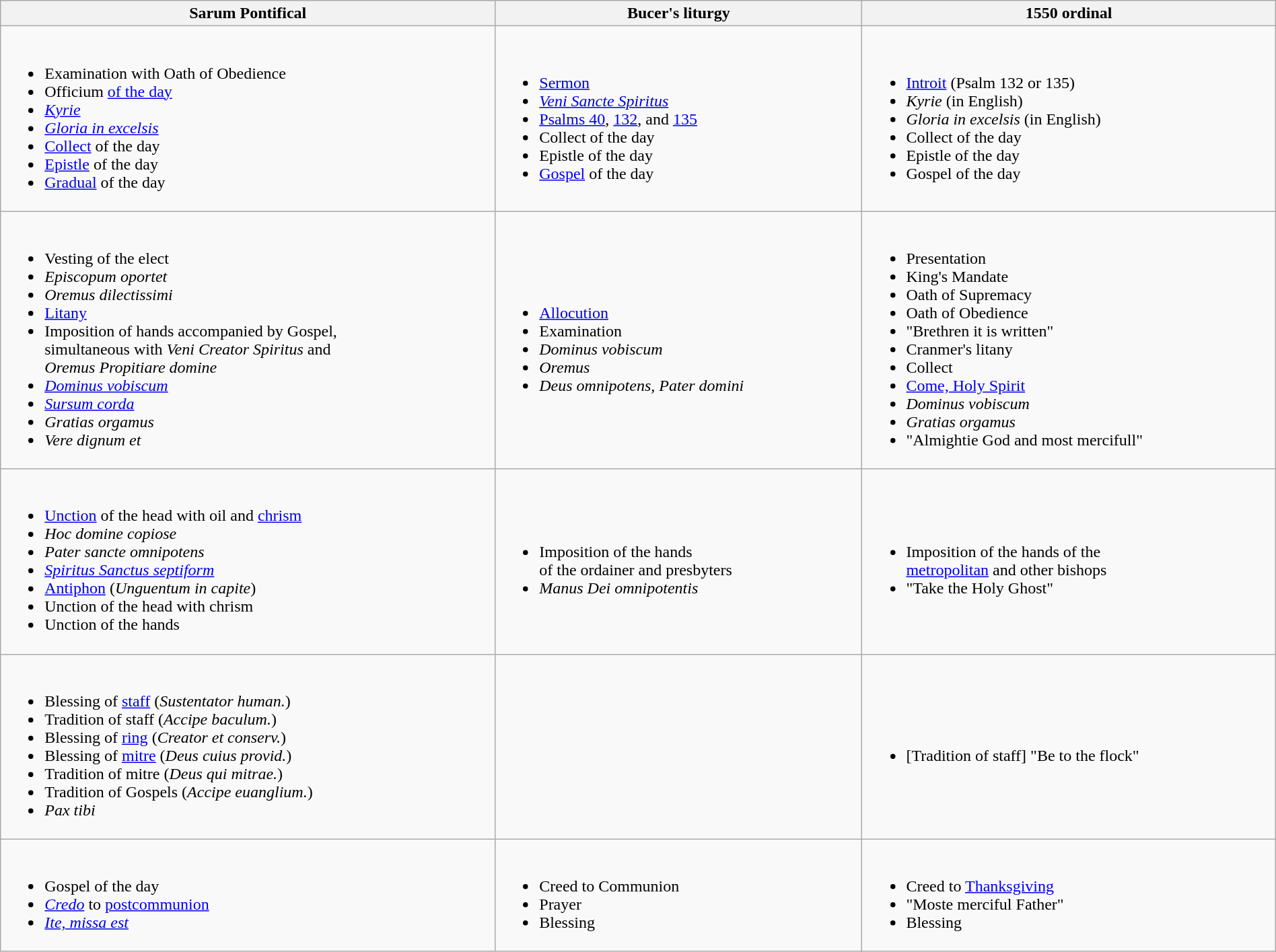<table role="presentation" class="wikitable mw-collapsible mw-collapsed" style="width:100%;">
<tr>
<th>Sarum Pontifical</th>
<th>Bucer's liturgy</th>
<th>1550 ordinal</th>
</tr>
<tr>
<td><br><ul><li>Examination with Oath of Obedience</li><li>Officium <a href='#'>of the day</a></li><li><em><a href='#'>Kyrie</a></em></li><li><em><a href='#'>Gloria in excelsis</a></em></li><li><a href='#'>Collect</a> of the day</li><li><a href='#'>Epistle</a> of the day</li><li><a href='#'>Gradual</a> of the day</li></ul></td>
<td><br><ul><li><a href='#'>Sermon</a></li><li><em><a href='#'>Veni Sancte Spiritus</a></em></li><li><a href='#'>Psalms 40</a>, <a href='#'>132</a>, and <a href='#'>135</a></li><li>Collect of the day</li><li>Epistle of the day</li><li><a href='#'>Gospel</a> of the day</li></ul></td>
<td><br><ul><li><a href='#'>Introit</a> (Psalm 132 or 135)</li><li><em>Kyrie</em> (in English)</li><li><em>Gloria in excelsis</em> (in English)</li><li>Collect of the day</li><li>Epistle of the day</li><li>Gospel of the day</li></ul></td>
</tr>
<tr>
<td><br><ul><li>Vesting of the elect</li><li><em>Episcopum oportet</em></li><li><em>Oremus dilectissimi</em></li><li><a href='#'>Litany</a></li><li>Imposition of hands accompanied by Gospel,<br>simultaneous with <em>Veni Creator Spiritus</em> and<br><em>Oremus Propitiare domine</em></li><li><em><a href='#'>Dominus vobiscum</a></em></li><li><em><a href='#'>Sursum corda</a></em></li><li><em>Gratias orgamus</em></li><li><em>Vere dignum et</em></li></ul></td>
<td><br><ul><li><a href='#'>Allocution</a></li><li>Examination</li><li><em>Dominus vobiscum</em></li><li><em>Oremus</em></li><li><em>Deus omnipotens, Pater domini</em></li></ul></td>
<td><br><ul><li>Presentation</li><li>King's Mandate</li><li>Oath of Supremacy</li><li>Oath of Obedience</li><li>"Brethren it is written"</li><li>Cranmer's litany</li><li>Collect</li><li><a href='#'>Come, Holy Spirit</a></li><li><em>Dominus vobiscum</em></li><li><em>Gratias orgamus</em></li><li>"Almightie God and most mercifull"</li></ul></td>
</tr>
<tr>
<td><br><ul><li><a href='#'>Unction</a> of the head with oil and <a href='#'>chrism</a></li><li><em>Hoc domine copiose</em></li><li><em>Pater sancte omnipotens</em></li><li><em><a href='#'>Spiritus Sanctus septiform</a></em></li><li><a href='#'>Antiphon</a> (<em>Unguentum in capite</em>)</li><li>Unction of the head with chrism</li><li>Unction of the hands</li></ul></td>
<td><br><ul><li>Imposition of the hands<br>of the ordainer and presbyters</li><li><em>Manus Dei omnipotentis</em></li></ul></td>
<td><br><ul><li>Imposition of the hands of the<br><a href='#'>metropolitan</a> and other bishops</li><li>"Take the Holy Ghost"</li></ul></td>
</tr>
<tr>
<td><br><ul><li>Blessing of <a href='#'>staff</a> (<em>Sustentator human.</em>)</li><li>Tradition of staff (<em>Accipe baculum.</em>)</li><li>Blessing of <a href='#'>ring</a> (<em>Creator et conserv.</em>)</li><li>Blessing of <a href='#'>mitre</a> (<em>Deus cuius provid.</em>)</li><li>Tradition of mitre (<em>Deus qui mitrae.</em>)</li><li>Tradition of Gospels (<em>Accipe euanglium.</em>)</li><li><em>Pax tibi</em></li></ul></td>
<td></td>
<td><br><ul><li>[Tradition of staff] "Be to the flock"</li></ul></td>
</tr>
<tr>
<td><br><ul><li>Gospel of the day</li><li><em><a href='#'>Credo</a></em> to <a href='#'>postcommunion</a></li><li><em><a href='#'>Ite, missa est</a></em></li></ul></td>
<td><br><ul><li>Creed to Communion</li><li>Prayer</li><li>Blessing</li></ul></td>
<td><br><ul><li>Creed to <a href='#'>Thanksgiving</a></li><li>"Moste merciful Father"</li><li>Blessing</li></ul></td>
</tr>
</table>
